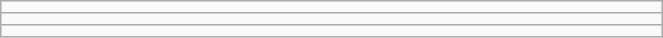<table class="wikitable" style=" text-align:center; font-size:110%;" width="35%">
<tr>
<td></td>
</tr>
<tr>
<td></td>
</tr>
<tr>
<td></td>
</tr>
</table>
